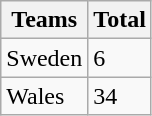<table class="wikitable">
<tr>
<th>Teams</th>
<th>Total</th>
</tr>
<tr>
<td>Sweden</td>
<td>6</td>
</tr>
<tr>
<td>Wales</td>
<td>34</td>
</tr>
</table>
